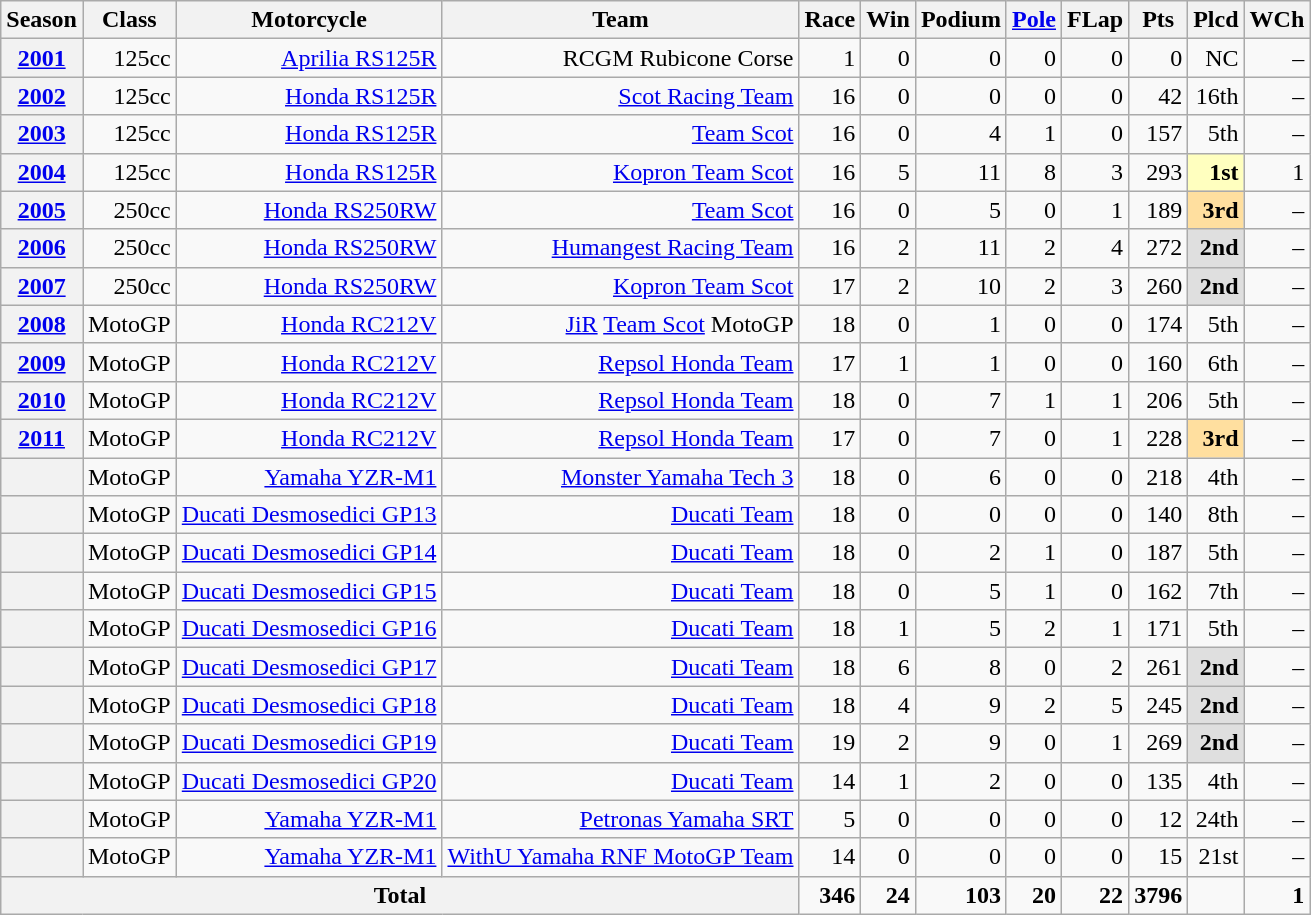<table class="wikitable">
<tr>
<th>Season</th>
<th>Class</th>
<th>Motorcycle</th>
<th>Team</th>
<th>Race</th>
<th>Win</th>
<th>Podium</th>
<th><a href='#'>Pole</a></th>
<th>FLap</th>
<th>Pts</th>
<th>Plcd</th>
<th>WCh</th>
</tr>
<tr align="right">
<th><a href='#'>2001</a></th>
<td>125cc</td>
<td><a href='#'>Aprilia RS125R</a></td>
<td>RCGM Rubicone Corse</td>
<td>1</td>
<td>0</td>
<td>0</td>
<td>0</td>
<td>0</td>
<td>0</td>
<td>NC</td>
<td> –</td>
</tr>
<tr align="right">
<th><a href='#'>2002</a></th>
<td>125cc</td>
<td><a href='#'>Honda RS125R</a></td>
<td><a href='#'>Scot Racing Team</a></td>
<td>16</td>
<td>0</td>
<td>0</td>
<td>0</td>
<td>0</td>
<td>42</td>
<td>16th</td>
<td> –</td>
</tr>
<tr align="right">
<th><a href='#'>2003</a></th>
<td>125cc</td>
<td><a href='#'>Honda RS125R</a></td>
<td><a href='#'>Team Scot</a></td>
<td>16</td>
<td>0</td>
<td>4</td>
<td>1</td>
<td>0</td>
<td>157</td>
<td>5th</td>
<td> –</td>
</tr>
<tr align="right">
<th><a href='#'>2004</a></th>
<td>125cc</td>
<td><a href='#'>Honda RS125R</a></td>
<td><a href='#'>Kopron Team Scot</a></td>
<td>16</td>
<td>5</td>
<td>11</td>
<td>8</td>
<td>3</td>
<td>293</td>
<td style="background:#FFFFBF;"><strong>1st</strong></td>
<td>1</td>
</tr>
<tr align="right">
<th><a href='#'>2005</a></th>
<td>250cc</td>
<td><a href='#'>Honda RS250RW</a></td>
<td><a href='#'>Team Scot</a></td>
<td>16</td>
<td>0</td>
<td>5</td>
<td>0</td>
<td>1</td>
<td>189</td>
<td style="background:#FFDF9F;"><strong>3rd</strong></td>
<td> –</td>
</tr>
<tr align="right">
<th><a href='#'>2006</a></th>
<td>250cc</td>
<td><a href='#'>Honda RS250RW</a></td>
<td><a href='#'>Humangest Racing Team</a></td>
<td>16</td>
<td>2</td>
<td>11</td>
<td>2</td>
<td>4</td>
<td>272</td>
<td style="background:#DFDFDF;"><strong>2nd</strong></td>
<td> –</td>
</tr>
<tr align="right">
<th><a href='#'>2007</a></th>
<td>250cc</td>
<td><a href='#'>Honda RS250RW</a></td>
<td><a href='#'>Kopron Team Scot</a></td>
<td>17</td>
<td>2</td>
<td>10</td>
<td>2</td>
<td>3</td>
<td>260</td>
<td style="background:#DFDFDF;"><strong>2nd</strong></td>
<td> –</td>
</tr>
<tr align="right">
<th><a href='#'>2008</a></th>
<td>MotoGP</td>
<td><a href='#'>Honda RC212V</a></td>
<td><a href='#'>JiR</a> <a href='#'>Team Scot</a> MotoGP</td>
<td>18</td>
<td>0</td>
<td>1</td>
<td>0</td>
<td>0</td>
<td>174</td>
<td>5th</td>
<td> –</td>
</tr>
<tr align="right">
<th><a href='#'>2009</a></th>
<td>MotoGP</td>
<td><a href='#'>Honda RC212V</a></td>
<td><a href='#'>Repsol Honda Team</a></td>
<td>17</td>
<td>1</td>
<td>1</td>
<td>0</td>
<td>0</td>
<td>160</td>
<td>6th</td>
<td> –</td>
</tr>
<tr align="right">
<th><a href='#'>2010</a></th>
<td>MotoGP</td>
<td><a href='#'>Honda RC212V</a></td>
<td><a href='#'>Repsol Honda Team</a></td>
<td>18</td>
<td>0</td>
<td>7</td>
<td>1</td>
<td>1</td>
<td>206</td>
<td>5th</td>
<td> –</td>
</tr>
<tr align="right">
<th><a href='#'>2011</a></th>
<td>MotoGP</td>
<td><a href='#'>Honda RC212V</a></td>
<td><a href='#'>Repsol Honda Team</a></td>
<td>17</td>
<td>0</td>
<td>7</td>
<td>0</td>
<td>1</td>
<td>228</td>
<td style="background:#FFDF9F;"><strong>3rd</strong></td>
<td> –</td>
</tr>
<tr align="right">
<th></th>
<td>MotoGP</td>
<td><a href='#'>Yamaha YZR-M1</a></td>
<td><a href='#'>Monster Yamaha Tech 3</a></td>
<td>18</td>
<td>0</td>
<td>6</td>
<td>0</td>
<td>0</td>
<td>218</td>
<td>4th</td>
<td> –</td>
</tr>
<tr align="right">
<th></th>
<td>MotoGP</td>
<td><a href='#'>Ducati Desmosedici GP13</a></td>
<td><a href='#'>Ducati Team</a></td>
<td>18</td>
<td>0</td>
<td>0</td>
<td>0</td>
<td>0</td>
<td>140</td>
<td>8th</td>
<td> –</td>
</tr>
<tr align="right">
<th></th>
<td>MotoGP</td>
<td><a href='#'>Ducati Desmosedici GP14</a></td>
<td><a href='#'>Ducati Team</a></td>
<td>18</td>
<td>0</td>
<td>2</td>
<td>1</td>
<td>0</td>
<td>187</td>
<td>5th</td>
<td> –</td>
</tr>
<tr align="right">
<th></th>
<td>MotoGP</td>
<td><a href='#'>Ducati Desmosedici GP15</a></td>
<td><a href='#'>Ducati Team</a></td>
<td>18</td>
<td>0</td>
<td>5</td>
<td>1</td>
<td>0</td>
<td>162</td>
<td>7th</td>
<td> –</td>
</tr>
<tr align="right">
<th></th>
<td>MotoGP</td>
<td><a href='#'>Ducati Desmosedici GP16</a></td>
<td><a href='#'>Ducati Team</a></td>
<td>18</td>
<td>1</td>
<td>5</td>
<td>2</td>
<td>1</td>
<td>171</td>
<td>5th</td>
<td> –</td>
</tr>
<tr align="right">
<th></th>
<td>MotoGP</td>
<td><a href='#'>Ducati Desmosedici GP17</a></td>
<td><a href='#'>Ducati Team</a></td>
<td>18</td>
<td>6</td>
<td>8</td>
<td>0</td>
<td>2</td>
<td>261</td>
<td style="background:#DFDFDF;"><strong>2nd</strong></td>
<td> –</td>
</tr>
<tr align="right">
<th></th>
<td>MotoGP</td>
<td><a href='#'>Ducati Desmosedici GP18</a></td>
<td><a href='#'>Ducati Team</a></td>
<td>18</td>
<td>4</td>
<td>9</td>
<td>2</td>
<td>5</td>
<td>245</td>
<td style="background:#DFDFDF;"><strong>2nd</strong></td>
<td> –</td>
</tr>
<tr align="right">
<th></th>
<td>MotoGP</td>
<td><a href='#'>Ducati Desmosedici GP19</a></td>
<td><a href='#'>Ducati Team</a></td>
<td>19</td>
<td>2</td>
<td>9</td>
<td>0</td>
<td>1</td>
<td>269</td>
<td style="background:#DFDFDF;"><strong>2nd</strong></td>
<td> –</td>
</tr>
<tr align="right">
<th></th>
<td>MotoGP</td>
<td><a href='#'>Ducati Desmosedici GP20</a></td>
<td><a href='#'>Ducati Team</a></td>
<td>14</td>
<td>1</td>
<td>2</td>
<td>0</td>
<td>0</td>
<td>135</td>
<td>4th</td>
<td> –</td>
</tr>
<tr align="right">
<th></th>
<td>MotoGP</td>
<td><a href='#'>Yamaha YZR-M1</a></td>
<td><a href='#'>Petronas Yamaha SRT</a></td>
<td>5</td>
<td>0</td>
<td>0</td>
<td>0</td>
<td>0</td>
<td>12</td>
<td>24th</td>
<td> –</td>
</tr>
<tr align="right">
<th></th>
<td>MotoGP</td>
<td><a href='#'>Yamaha YZR-M1</a></td>
<td><a href='#'>WithU Yamaha RNF MotoGP Team</a></td>
<td>14</td>
<td>0</td>
<td>0</td>
<td>0</td>
<td>0</td>
<td>15</td>
<td>21st</td>
<td> –</td>
</tr>
<tr align="right">
<th colspan="4">Total</th>
<td><strong>346</strong></td>
<td><strong>24</strong></td>
<td><strong>103</strong></td>
<td><strong>20</strong></td>
<td><strong>22</strong></td>
<td><strong>3796</strong></td>
<td></td>
<td><strong>1</strong></td>
</tr>
</table>
